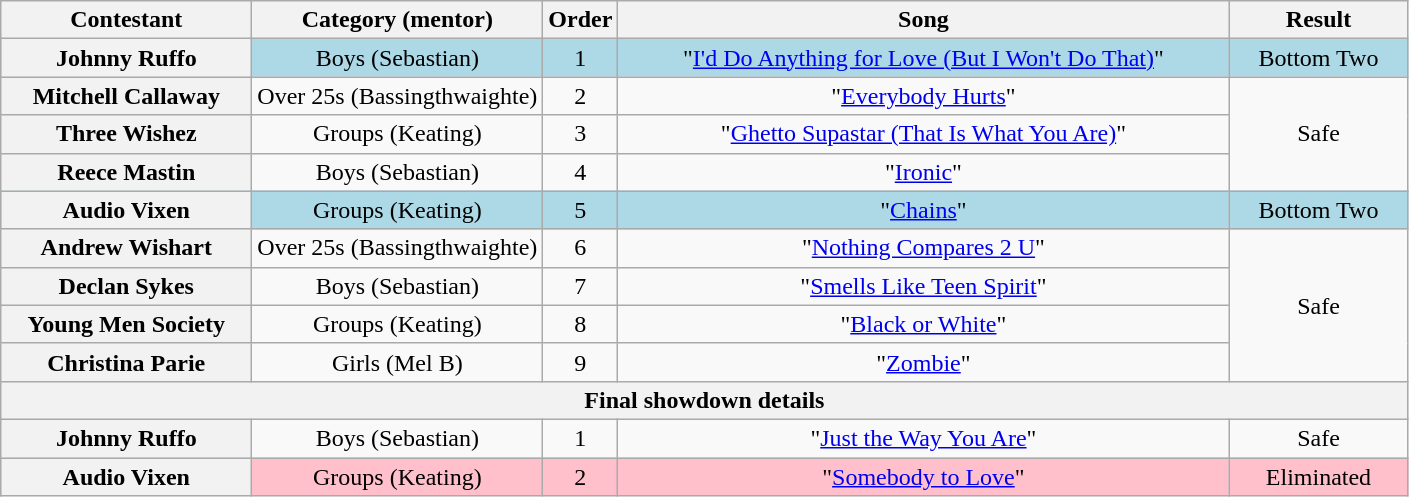<table class="wikitable plainrowheaders" style="text-align:center;">
<tr>
<th scope="col" style="width:10em;">Contestant</th>
<th scope="col">Category (mentor)</th>
<th scope="col">Order</th>
<th scope="col" style="width:25em;">Song</th>
<th scope="col" style="width:7em;">Result</th>
</tr>
<tr style="background:lightblue;">
<th scope="row">Johnny Ruffo</th>
<td>Boys (Sebastian)</td>
<td>1</td>
<td>"<a href='#'>I'd Do Anything for Love (But I Won't Do That)</a>"</td>
<td>Bottom Two</td>
</tr>
<tr>
<th scope="row">Mitchell Callaway</th>
<td>Over 25s (Bassingthwaighte)</td>
<td>2</td>
<td>"<a href='#'>Everybody Hurts</a>"</td>
<td rowspan=3>Safe</td>
</tr>
<tr>
<th scope="row">Three Wishez</th>
<td>Groups (Keating)</td>
<td>3</td>
<td>"<a href='#'>Ghetto Supastar (That Is What You Are)</a>"</td>
</tr>
<tr>
<th scope="row">Reece Mastin</th>
<td>Boys (Sebastian)</td>
<td>4</td>
<td>"<a href='#'>Ironic</a>"</td>
</tr>
<tr style="background:lightblue;">
<th scope="row">Audio Vixen</th>
<td>Groups (Keating)</td>
<td>5</td>
<td>"<a href='#'>Chains</a>"</td>
<td>Bottom Two</td>
</tr>
<tr>
<th scope="row">Andrew Wishart</th>
<td>Over 25s (Bassingthwaighte)</td>
<td>6</td>
<td>"<a href='#'>Nothing Compares 2 U</a>"</td>
<td rowspan=4>Safe</td>
</tr>
<tr>
<th scope="row">Declan Sykes</th>
<td>Boys (Sebastian)</td>
<td>7</td>
<td>"<a href='#'>Smells Like Teen Spirit</a>"</td>
</tr>
<tr>
<th scope="row">Young Men Society</th>
<td>Groups (Keating)</td>
<td>8</td>
<td>"<a href='#'>Black or White</a>"</td>
</tr>
<tr>
<th scope="row">Christina Parie</th>
<td>Girls (Mel B)</td>
<td>9</td>
<td>"<a href='#'>Zombie</a>"</td>
</tr>
<tr>
<th colspan=5>Final showdown details</th>
</tr>
<tr>
<th scope="row">Johnny Ruffo</th>
<td>Boys (Sebastian)</td>
<td>1</td>
<td>"<a href='#'>Just the Way You Are</a>"</td>
<td>Safe</td>
</tr>
<tr style="background:pink;">
<th scope="row">Audio Vixen</th>
<td>Groups (Keating)</td>
<td>2</td>
<td>"<a href='#'>Somebody to Love</a>"</td>
<td>Eliminated</td>
</tr>
</table>
